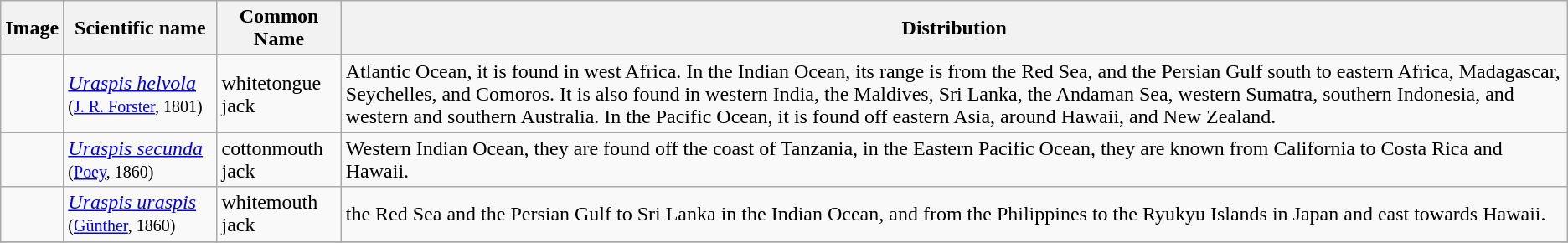<table class="wikitable">
<tr>
<th>Image</th>
<th>Scientific name</th>
<th>Common Name</th>
<th>Distribution</th>
</tr>
<tr>
<td></td>
<td><em><a href='#'>Uraspis helvola</a></em> <small>(<a href='#'>J. R. Forster</a>, 1801)</small></td>
<td>whitetongue jack</td>
<td>Atlantic Ocean, it is found in west Africa. In the Indian Ocean, its range is from the Red Sea, and the Persian Gulf south to eastern Africa, Madagascar, Seychelles, and Comoros. It is also found in western India, the Maldives, Sri Lanka, the Andaman Sea, western Sumatra, southern Indonesia, and western and southern Australia. In the Pacific Ocean, it is found off eastern Asia, around Hawaii, and New Zealand.</td>
</tr>
<tr>
<td></td>
<td><em><a href='#'>Uraspis secunda</a></em> <small>(<a href='#'>Poey</a>, 1860)</small></td>
<td>cottonmouth jack</td>
<td>Western Indian Ocean, they are found off the coast of Tanzania, in the Eastern Pacific Ocean, they are known from California to Costa Rica and Hawaii.</td>
</tr>
<tr>
<td></td>
<td><em><a href='#'>Uraspis uraspis</a></em> <small>(<a href='#'>Günther</a>, 1860)</small></td>
<td>whitemouth jack</td>
<td>the Red Sea and the Persian Gulf to Sri Lanka in the Indian Ocean, and from the Philippines to the Ryukyu Islands in Japan and east towards Hawaii.</td>
</tr>
<tr>
</tr>
</table>
